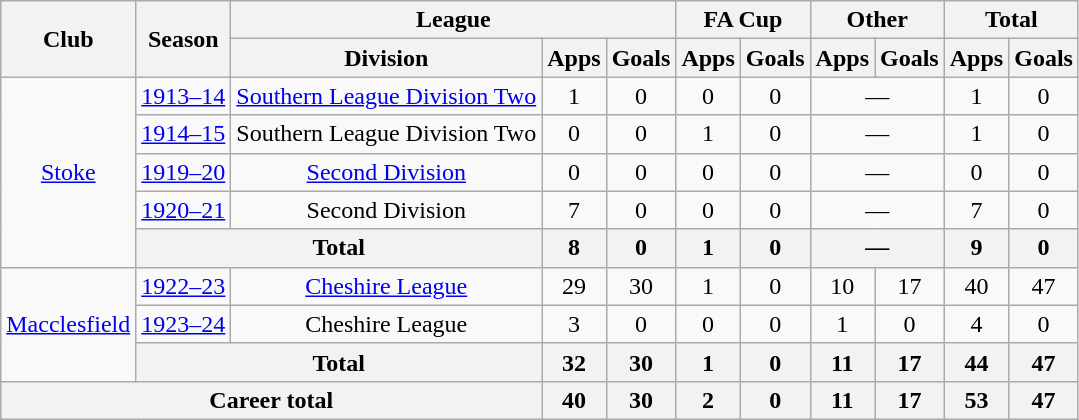<table class="wikitable" style="text-align: center;">
<tr>
<th rowspan="2">Club</th>
<th rowspan="2">Season</th>
<th colspan="3">League</th>
<th colspan="2">FA Cup</th>
<th colspan="2">Other</th>
<th colspan="2">Total</th>
</tr>
<tr>
<th>Division</th>
<th>Apps</th>
<th>Goals</th>
<th>Apps</th>
<th>Goals</th>
<th>Apps</th>
<th>Goals</th>
<th>Apps</th>
<th>Goals</th>
</tr>
<tr>
<td rowspan=5><a href='#'>Stoke</a></td>
<td><a href='#'>1913–14</a></td>
<td><a href='#'>Southern League Division Two</a></td>
<td>1</td>
<td>0</td>
<td>0</td>
<td>0</td>
<td colspan="2">—</td>
<td>1</td>
<td>0</td>
</tr>
<tr>
<td><a href='#'>1914–15</a></td>
<td>Southern League Division Two</td>
<td>0</td>
<td>0</td>
<td>1</td>
<td>0</td>
<td colspan="2">—</td>
<td>1</td>
<td>0</td>
</tr>
<tr>
<td><a href='#'>1919–20</a></td>
<td><a href='#'>Second Division</a></td>
<td>0</td>
<td>0</td>
<td>0</td>
<td>0</td>
<td colspan="2">—</td>
<td>0</td>
<td>0</td>
</tr>
<tr>
<td><a href='#'>1920–21</a></td>
<td>Second Division</td>
<td>7</td>
<td>0</td>
<td>0</td>
<td>0</td>
<td colspan="2">—</td>
<td>7</td>
<td>0</td>
</tr>
<tr>
<th colspan=2>Total</th>
<th>8</th>
<th>0</th>
<th>1</th>
<th>0</th>
<th colspan="2">—</th>
<th>9</th>
<th>0</th>
</tr>
<tr>
<td rowspan=3><a href='#'>Macclesfield</a></td>
<td><a href='#'>1922–23</a></td>
<td><a href='#'>Cheshire League</a></td>
<td>29</td>
<td>30</td>
<td>1</td>
<td>0</td>
<td>10</td>
<td>17</td>
<td>40</td>
<td>47</td>
</tr>
<tr>
<td><a href='#'>1923–24</a></td>
<td>Cheshire League</td>
<td>3</td>
<td>0</td>
<td>0</td>
<td>0</td>
<td>1</td>
<td>0</td>
<td>4</td>
<td>0</td>
</tr>
<tr>
<th colspan=2>Total</th>
<th>32</th>
<th>30</th>
<th>1</th>
<th>0</th>
<th>11</th>
<th>17</th>
<th>44</th>
<th>47</th>
</tr>
<tr>
<th colspan=3>Career total</th>
<th>40</th>
<th>30</th>
<th>2</th>
<th>0</th>
<th>11</th>
<th>17</th>
<th>53</th>
<th>47</th>
</tr>
</table>
